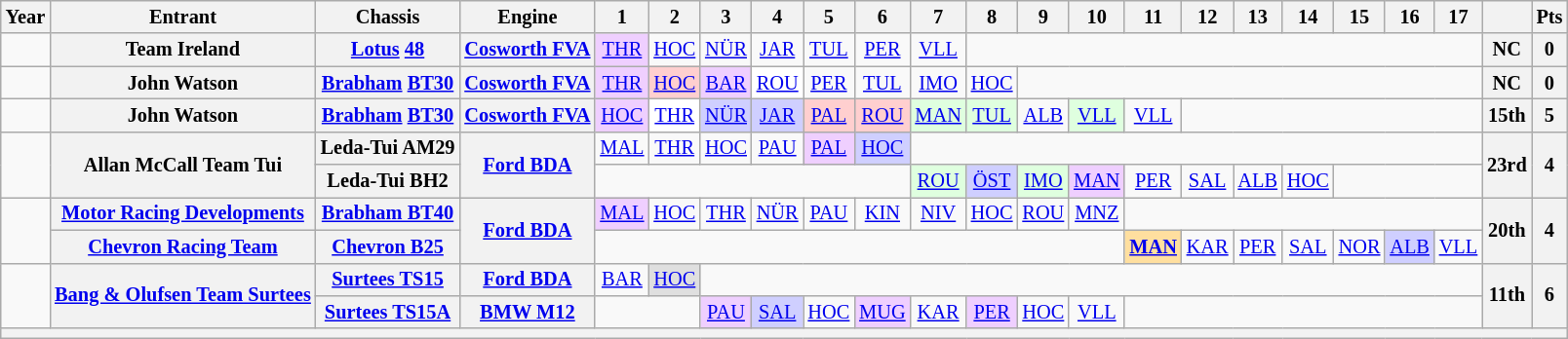<table class="wikitable" style="text-align:center; font-size:85%">
<tr>
<th>Year</th>
<th>Entrant</th>
<th>Chassis</th>
<th>Engine</th>
<th>1</th>
<th>2</th>
<th>3</th>
<th>4</th>
<th>5</th>
<th>6</th>
<th>7</th>
<th>8</th>
<th>9</th>
<th>10</th>
<th>11</th>
<th>12</th>
<th>13</th>
<th>14</th>
<th>15</th>
<th>16</th>
<th>17</th>
<th></th>
<th>Pts</th>
</tr>
<tr>
<td></td>
<th nowrap>Team Ireland</th>
<th nowrap><a href='#'>Lotus</a> <a href='#'>48</a></th>
<th nowrap><a href='#'>Cosworth FVA</a></th>
<td style="background:#EFCFFF;"><a href='#'>THR</a><br></td>
<td><a href='#'>HOC</a></td>
<td><a href='#'>NÜR</a></td>
<td><a href='#'>JAR</a></td>
<td><a href='#'>TUL</a></td>
<td><a href='#'>PER</a></td>
<td><a href='#'>VLL</a></td>
<td colspan=10></td>
<th>NC</th>
<th>0</th>
</tr>
<tr>
<td></td>
<th nowrap>John Watson</th>
<th nowrap><a href='#'>Brabham</a> <a href='#'>BT30</a></th>
<th nowrap><a href='#'>Cosworth FVA</a></th>
<td style="background:#EFCFFF;"><a href='#'>THR</a><br></td>
<td style="background:#ffcfcf;"><a href='#'>HOC</a><br></td>
<td style="background:#EFCFFF;"><a href='#'>BAR</a><br></td>
<td style="background:#FFFFFF;"><a href='#'>ROU</a><br></td>
<td><a href='#'>PER</a></td>
<td><a href='#'>TUL</a></td>
<td><a href='#'>IMO</a></td>
<td><a href='#'>HOC</a></td>
<td colspan=9></td>
<th>NC</th>
<th>0</th>
</tr>
<tr>
<td></td>
<th nowrap>John Watson</th>
<th nowrap><a href='#'>Brabham</a> <a href='#'>BT30</a></th>
<th nowrap><a href='#'>Cosworth FVA</a></th>
<td style="background:#EFCFFF;"><a href='#'>HOC</a><br></td>
<td style="background:#FFFFFF;"><a href='#'>THR</a><br></td>
<td style="background:#CFCFFF;"><a href='#'>NÜR</a><br></td>
<td style="background:#CFCFFF;"><a href='#'>JAR</a><br></td>
<td style="background:#ffcfcf;"><a href='#'>PAL</a><br><small></small></td>
<td style="background:#ffcfcf;"><a href='#'>ROU</a><br><small></small></td>
<td style="background:#DFFFDF;"><a href='#'>MAN</a><br></td>
<td style="background:#DFFFDF;"><a href='#'>TUL</a><br></td>
<td><a href='#'>ALB</a></td>
<td style="background:#DFFFDF;"><a href='#'>VLL</a><br></td>
<td><a href='#'>VLL</a></td>
<td colspan=6></td>
<th>15th</th>
<th>5</th>
</tr>
<tr>
<td rowspan=2></td>
<th rowspan=2 nowrap>Allan McCall Team Tui</th>
<th nowrap>Leda-Tui AM29</th>
<th rowspan=2 nowrap><a href='#'>Ford BDA</a></th>
<td><a href='#'>MAL</a></td>
<td><a href='#'>THR</a></td>
<td><a href='#'>HOC</a></td>
<td><a href='#'>PAU</a></td>
<td style="background:#EFCFFF;"><a href='#'>PAL</a><br></td>
<td style="background:#CFCFFF;"><a href='#'>HOC</a><br></td>
<td colspan=11></td>
<th rowspan=2>23rd</th>
<th rowspan=2>4</th>
</tr>
<tr>
<th nowrap>Leda-Tui BH2</th>
<td colspan=6></td>
<td style="background:#DFFFDF;"><a href='#'>ROU</a><br><small></small></td>
<td style="background:#CFCFFF;"><a href='#'>ÖST</a><br></td>
<td style="background:#DFFFDF;"><a href='#'>IMO</a><br><small></small></td>
<td style="background:#EFCFFF;"><a href='#'>MAN</a><br></td>
<td><a href='#'>PER</a></td>
<td><a href='#'>SAL</a></td>
<td><a href='#'>ALB</a></td>
<td><a href='#'>HOC</a></td>
<td colspan=3></td>
</tr>
<tr>
<td rowspan=2></td>
<th nowrap><a href='#'>Motor Racing Developments</a></th>
<th nowrap><a href='#'>Brabham BT40</a></th>
<th rowspan=2 nowrap><a href='#'>Ford BDA</a></th>
<td style="background:#EFCFFF;"><a href='#'>MAL</a><br></td>
<td><a href='#'>HOC</a></td>
<td><a href='#'>THR</a></td>
<td><a href='#'>NÜR</a></td>
<td><a href='#'>PAU</a></td>
<td><a href='#'>KIN</a></td>
<td><a href='#'>NIV</a></td>
<td><a href='#'>HOC</a></td>
<td><a href='#'>ROU</a></td>
<td><a href='#'>MNZ</a></td>
<td colspan=7></td>
<th rowspan=2>20th</th>
<th rowspan=2>4</th>
</tr>
<tr>
<th nowrap><a href='#'>Chevron Racing Team</a></th>
<th nowrap><a href='#'>Chevron B25</a></th>
<td colspan=10></td>
<td style="background:#FFDF9F;"><strong><a href='#'>MAN</a></strong><br></td>
<td><a href='#'>KAR</a></td>
<td><a href='#'>PER</a></td>
<td><a href='#'>SAL</a></td>
<td><a href='#'>NOR</a></td>
<td style="background:#CFCFFF;"><a href='#'>ALB</a><br></td>
<td><a href='#'>VLL</a></td>
</tr>
<tr>
<td rowspan=2></td>
<th rowspan=2 nowrap><a href='#'>Bang & Olufsen Team Surtees</a></th>
<th nowrap><a href='#'>Surtees TS15</a></th>
<th nowrap><a href='#'>Ford BDA</a></th>
<td><a href='#'>BAR</a></td>
<td style="background:#DFDFDF;"><a href='#'>HOC</a><br></td>
<td colspan=15></td>
<th rowspan=2>11th</th>
<th rowspan=2>6</th>
</tr>
<tr>
<th nowrap><a href='#'>Surtees TS15A</a></th>
<th nowrap><a href='#'>BMW M12</a></th>
<td colspan=2></td>
<td style="background:#EFCFFF;"><a href='#'>PAU</a><br></td>
<td style="background:#CFCFFF;"><a href='#'>SAL</a><br></td>
<td><a href='#'>HOC</a></td>
<td style="background:#EFCFFF;"><a href='#'>MUG</a><br></td>
<td><a href='#'>KAR</a></td>
<td style="background:#EFCFFF;"><a href='#'>PER</a><br></td>
<td><a href='#'>HOC</a></td>
<td><a href='#'>VLL</a></td>
<td colspan=7></td>
</tr>
<tr>
<th colspan="23"></th>
</tr>
</table>
